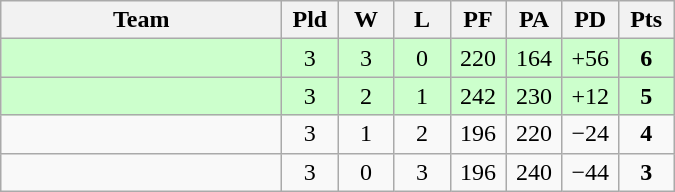<table class=wikitable style="text-align:center">
<tr>
<th width=180>Team</th>
<th width=30>Pld</th>
<th width=30>W</th>
<th width=30>L</th>
<th width=30>PF</th>
<th width=30>PA</th>
<th width=30>PD</th>
<th width=30>Pts</th>
</tr>
<tr align=center bgcolor="#ccffcc">
<td align=left></td>
<td>3</td>
<td>3</td>
<td>0</td>
<td>220</td>
<td>164</td>
<td>+56</td>
<td><strong>6</strong></td>
</tr>
<tr align=center bgcolor="#ccffcc">
<td align=left></td>
<td>3</td>
<td>2</td>
<td>1</td>
<td>242</td>
<td>230</td>
<td>+12</td>
<td><strong>5</strong></td>
</tr>
<tr align=center>
<td align=left></td>
<td>3</td>
<td>1</td>
<td>2</td>
<td>196</td>
<td>220</td>
<td>−24</td>
<td><strong>4</strong></td>
</tr>
<tr align=center>
<td align=left></td>
<td>3</td>
<td>0</td>
<td>3</td>
<td>196</td>
<td>240</td>
<td>−44</td>
<td><strong>3</strong></td>
</tr>
</table>
